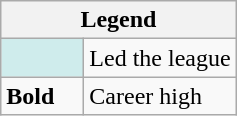<table class="wikitable">
<tr>
<th colspan="2">Legend</th>
</tr>
<tr>
<td style="background:#cfecec; width:3em;"></td>
<td>Led the league</td>
</tr>
<tr>
<td><strong>Bold</strong></td>
<td>Career high</td>
</tr>
</table>
